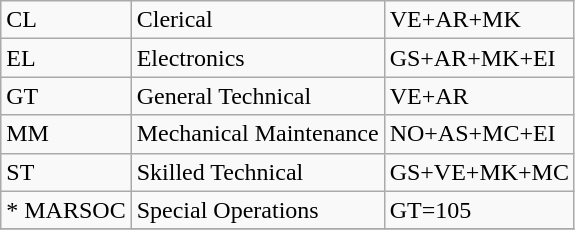<table class="wikitable">
<tr>
<td>CL</td>
<td>Clerical</td>
<td>VE+AR+MK</td>
</tr>
<tr>
<td>EL</td>
<td>Electronics</td>
<td>GS+AR+MK+EI</td>
</tr>
<tr>
<td>GT</td>
<td>General Technical</td>
<td>VE+AR</td>
</tr>
<tr>
<td>MM</td>
<td>Mechanical Maintenance</td>
<td>NO+AS+MC+EI</td>
</tr>
<tr>
<td>ST</td>
<td>Skilled Technical</td>
<td>GS+VE+MK+MC</td>
</tr>
<tr>
<td>* MARSOC</td>
<td>Special Operations</td>
<td>GT=105</td>
</tr>
<tr>
</tr>
</table>
